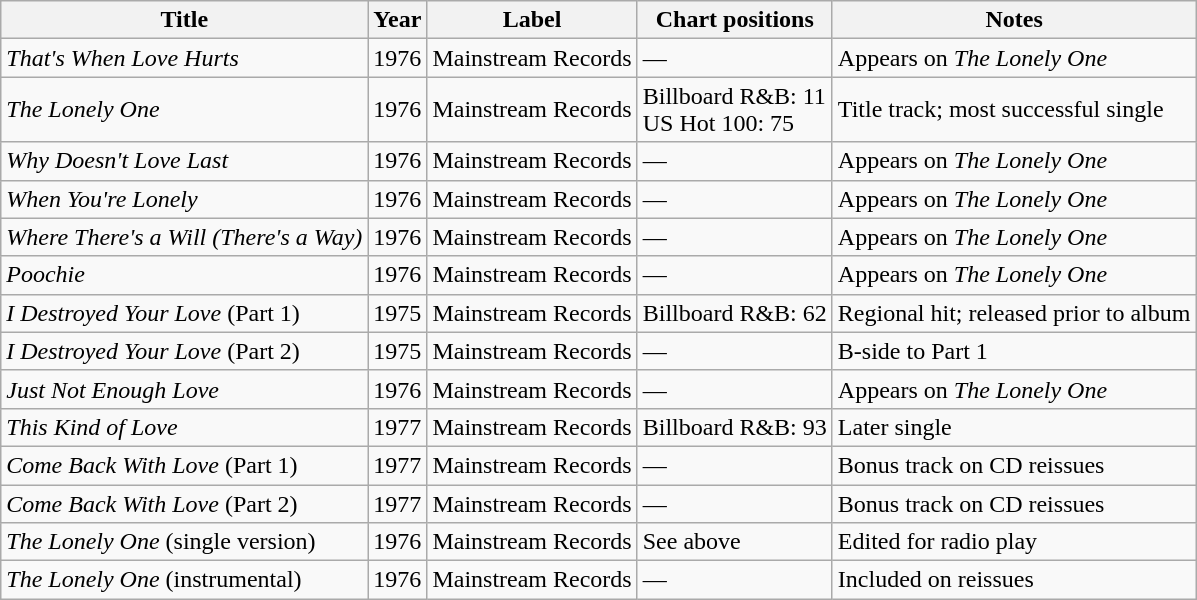<table class="wikitable sortable">
<tr>
<th>Title</th>
<th>Year</th>
<th>Label</th>
<th>Chart positions</th>
<th>Notes</th>
</tr>
<tr>
<td><em>That's When Love Hurts</em></td>
<td>1976</td>
<td>Mainstream Records</td>
<td>—</td>
<td>Appears on <em>The Lonely One</em></td>
</tr>
<tr>
<td><em>The Lonely One</em></td>
<td>1976</td>
<td>Mainstream Records</td>
<td>Billboard R&B: 11<br>US Hot 100: 75</td>
<td>Title track; most successful single</td>
</tr>
<tr>
<td><em>Why Doesn't Love Last</em></td>
<td>1976</td>
<td>Mainstream Records</td>
<td>—</td>
<td>Appears on <em>The Lonely One</em></td>
</tr>
<tr>
<td><em>When You're Lonely</em></td>
<td>1976</td>
<td>Mainstream Records</td>
<td>—</td>
<td>Appears on <em>The Lonely One</em></td>
</tr>
<tr>
<td><em>Where There's a Will (There's a Way)</em></td>
<td>1976</td>
<td>Mainstream Records</td>
<td>—</td>
<td>Appears on <em>The Lonely One</em></td>
</tr>
<tr>
<td><em>Poochie</em></td>
<td>1976</td>
<td>Mainstream Records</td>
<td>—</td>
<td>Appears on <em>The Lonely One</em></td>
</tr>
<tr>
<td><em>I Destroyed Your Love</em> (Part 1)</td>
<td>1975</td>
<td>Mainstream Records</td>
<td>Billboard R&B: 62</td>
<td>Regional hit; released prior to album</td>
</tr>
<tr>
<td><em>I Destroyed Your Love</em> (Part 2)</td>
<td>1975</td>
<td>Mainstream Records</td>
<td>—</td>
<td>B-side to Part 1</td>
</tr>
<tr>
<td><em>Just Not Enough Love</em></td>
<td>1976</td>
<td>Mainstream Records</td>
<td>—</td>
<td>Appears on <em>The Lonely One</em></td>
</tr>
<tr>
<td><em>This Kind of Love</em></td>
<td>1977</td>
<td>Mainstream Records</td>
<td>Billboard R&B: 93</td>
<td>Later single</td>
</tr>
<tr>
<td><em>Come Back With Love</em> (Part 1)</td>
<td>1977</td>
<td>Mainstream Records</td>
<td>—</td>
<td>Bonus track on CD reissues</td>
</tr>
<tr>
<td><em>Come Back With Love</em> (Part 2)</td>
<td>1977</td>
<td>Mainstream Records</td>
<td>—</td>
<td>Bonus track on CD reissues</td>
</tr>
<tr>
<td><em>The Lonely One</em> (single version)</td>
<td>1976</td>
<td>Mainstream Records</td>
<td>See above</td>
<td>Edited for radio play</td>
</tr>
<tr>
<td><em>The Lonely One</em> (instrumental)</td>
<td>1976</td>
<td>Mainstream Records</td>
<td>—</td>
<td>Included on reissues</td>
</tr>
</table>
